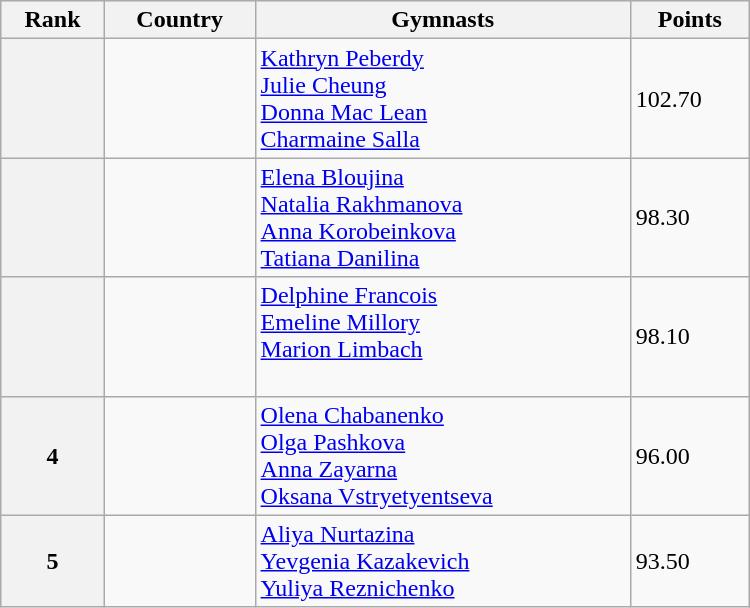<table class="wikitable" width=500>
<tr bgcolor="#efefef">
<th>Rank</th>
<th>Country</th>
<th>Gymnasts</th>
<th>Points</th>
</tr>
<tr>
<th></th>
<td></td>
<td><a href='#'>Kathryn Peberdy</a><br><a href='#'>Julie Cheung</a><br><a href='#'>Donna Mac Lean</a><br><a href='#'>Charmaine Salla</a></td>
<td>102.70</td>
</tr>
<tr>
<th></th>
<td></td>
<td><a href='#'>Elena Bloujina</a><br><a href='#'>Natalia Rakhmanova</a><br><a href='#'>Anna Korobeinkova</a><br> <a href='#'>Tatiana Danilina</a></td>
<td>98.30</td>
</tr>
<tr>
<th></th>
<td></td>
<td><a href='#'>Delphine Francois</a><br><a href='#'>Emeline Millory</a><br><a href='#'>Marion Limbach</a><br> </td>
<td>98.10</td>
</tr>
<tr>
<th>4</th>
<td></td>
<td><a href='#'>Olena Chabanenko</a><br><a href='#'>Olga Pashkova</a><br><a href='#'>Anna Zayarna</a><br><a href='#'>Oksana Vstryetyentseva</a></td>
<td>96.00</td>
</tr>
<tr>
<th>5</th>
<td></td>
<td><a href='#'>Aliya Nurtazina</a><br><a href='#'>Yevgenia Kazakevich</a><br><a href='#'>Yuliya Reznichenko</a></td>
<td>93.50</td>
</tr>
</table>
